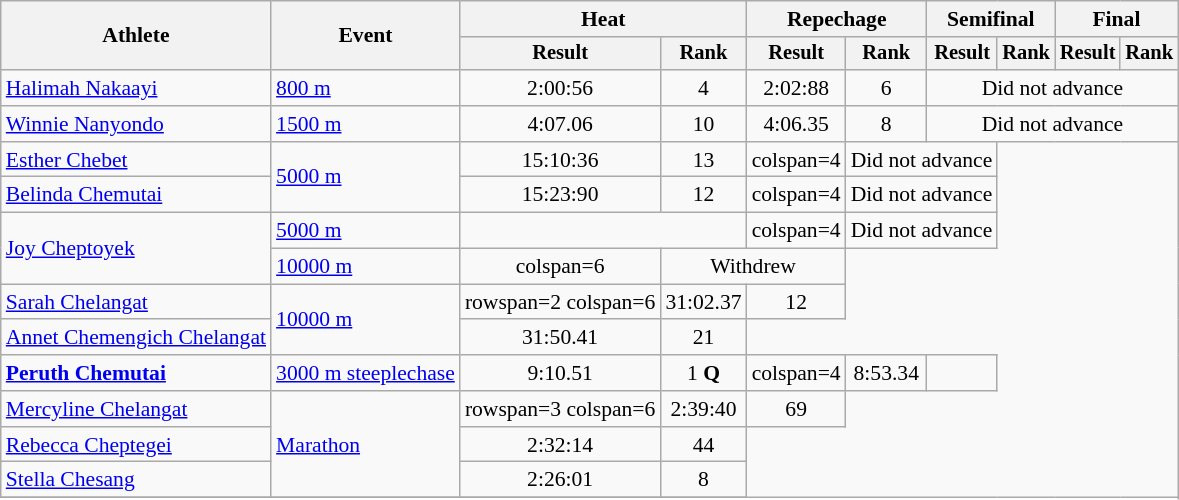<table class="wikitable" style="font-size:90%">
<tr>
<th rowspan="2">Athlete</th>
<th rowspan="2">Event</th>
<th colspan="2">Heat</th>
<th colspan="2">Repechage</th>
<th colspan="2">Semifinal</th>
<th colspan="2">Final</th>
</tr>
<tr style="font-size:95%">
<th>Result</th>
<th>Rank</th>
<th>Result</th>
<th>Rank</th>
<th>Result</th>
<th>Rank</th>
<th>Result</th>
<th>Rank</th>
</tr>
<tr align=center>
<td align=left><a href='#'>Halimah Nakaayi</a></td>
<td align=left><a href='#'>800 m</a></td>
<td>2:00:56</td>
<td>4</td>
<td>2:02:88</td>
<td>6</td>
<td colspan=4>Did not advance</td>
</tr>
<tr align=center>
<td align=left><a href='#'>Winnie Nanyondo</a></td>
<td align=left><a href='#'>1500 m</a></td>
<td>4:07.06</td>
<td>10</td>
<td>4:06.35</td>
<td>8</td>
<td colspan=4>Did not advance</td>
</tr>
<tr align=center>
<td align=left><a href='#'>Esther Chebet</a></td>
<td align=left rowspan=2><a href='#'>5000 m</a></td>
<td>15:10:36</td>
<td>13</td>
<td>colspan=4 </td>
<td colspan=2>Did not advance</td>
</tr>
<tr align=center>
<td align=left><a href='#'>Belinda Chemutai</a></td>
<td>15:23:90</td>
<td>12</td>
<td>colspan=4 </td>
<td colspan=2>Did not advance</td>
</tr>
<tr align=center>
<td align=left rowspan=2><a href='#'>Joy Cheptoyek</a></td>
<td align=left><a href='#'>5000 m</a></td>
<td colspan=2></td>
<td>colspan=4</td>
<td colspan=2>Did not advance</td>
</tr>
<tr align=center>
<td align=left><a href='#'>10000 m</a></td>
<td>colspan=6 </td>
<td colspan=2>Withdrew</td>
</tr>
<tr align=center>
<td align=left><a href='#'>Sarah Chelangat</a></td>
<td align=left rowspan=2><a href='#'>10000 m</a></td>
<td>rowspan=2 colspan=6 </td>
<td>31:02.37</td>
<td>12</td>
</tr>
<tr align=center>
<td align=left><a href='#'>Annet Chemengich Chelangat</a></td>
<td>31:50.41 <strong></strong></td>
<td>21</td>
</tr>
<tr align=center>
<td align=left><strong><a href='#'>Peruth Chemutai</a></strong></td>
<td align=left><a href='#'>3000 m steeplechase</a></td>
<td>9:10.51</td>
<td>1 <strong>Q</strong></td>
<td>colspan=4 </td>
<td>8:53.34 <strong></strong></td>
<td></td>
</tr>
<tr align=center>
<td align=left><a href='#'>Mercyline Chelangat</a></td>
<td align=left rowspan=3><a href='#'>Marathon</a></td>
<td>rowspan=3 colspan=6 </td>
<td>2:39:40 <strong></strong></td>
<td>69</td>
</tr>
<tr align=center>
<td align=left><a href='#'>Rebecca Cheptegei</a></td>
<td>2:32:14 <strong></strong></td>
<td>44</td>
</tr>
<tr align=center>
<td align=left><a href='#'>Stella Chesang</a></td>
<td>2:26:01</td>
<td>8</td>
</tr>
<tr>
</tr>
</table>
